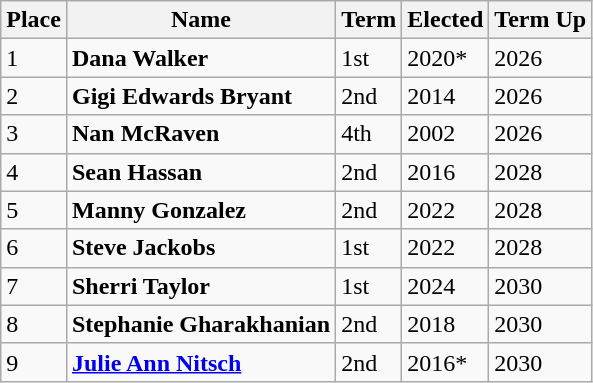<table class="wikitable sortable">
<tr>
<th>Place</th>
<th>Name</th>
<th>Term</th>
<th>Elected</th>
<th>Term Up</th>
</tr>
<tr>
<td>1</td>
<td><strong>Dana Walker</strong></td>
<td>1st</td>
<td>2020*</td>
<td>2026</td>
</tr>
<tr>
<td>2</td>
<td><strong>Gigi Edwards Bryant</strong></td>
<td>2nd</td>
<td>2014</td>
<td>2026</td>
</tr>
<tr>
<td>3</td>
<td><strong>Nan McRaven</strong></td>
<td>4th</td>
<td>2002</td>
<td>2026</td>
</tr>
<tr>
<td>4</td>
<td><strong>Sean Hassan</strong></td>
<td>2nd</td>
<td>2016</td>
<td>2028</td>
</tr>
<tr>
<td>5</td>
<td><strong>Manny Gonzalez</strong></td>
<td>2nd</td>
<td>2022</td>
<td>2028</td>
</tr>
<tr>
<td>6</td>
<td><strong>Steve Jackobs</strong></td>
<td>1st</td>
<td>2022</td>
<td>2028</td>
</tr>
<tr>
<td>7</td>
<td><strong>Sherri Taylor</strong></td>
<td>1st</td>
<td>2024</td>
<td>2030</td>
</tr>
<tr>
<td>8</td>
<td><strong>Stephanie Gharakhanian</strong></td>
<td>2nd</td>
<td>2018</td>
<td>2030</td>
</tr>
<tr>
<td>9</td>
<td><a href='#'><strong>Julie Ann Nitsch</strong></a></td>
<td>2nd</td>
<td>2016*</td>
<td>2030</td>
</tr>
</table>
